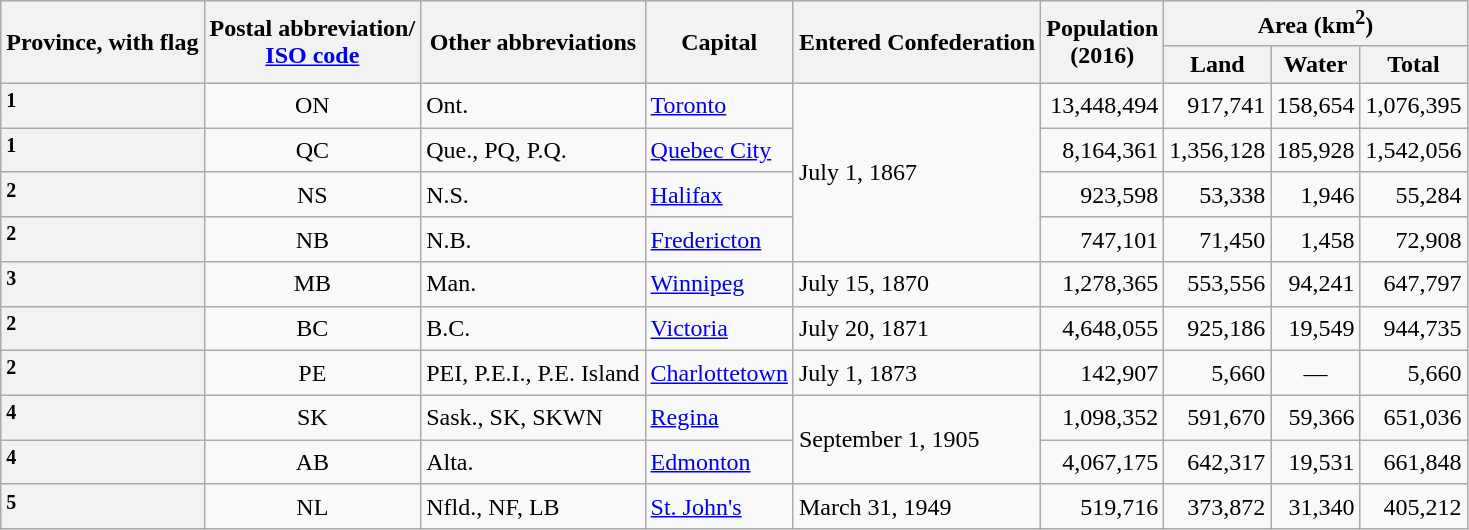<table class="wikitable">
<tr style="background: #efefef;">
<th rowspan="2">Province, with flag</th>
<th rowspan="2">Postal abbreviation/<br><a href='#'>ISO code</a></th>
<th rowspan="2">Other abbreviations</th>
<th rowspan="2">Capital</th>
<th rowspan="2">Entered Confederation</th>
<th rowspan="2">Population<br>(2016)</th>
<th colspan="3">Area (km<sup>2</sup>)</th>
</tr>
<tr>
<th>Land</th>
<th>Water</th>
<th>Total</th>
</tr>
<tr>
<th style="text-align: left;"><sup>1</sup></th>
<td style="text-align: center;">ON</td>
<td>Ont.</td>
<td><a href='#'>Toronto</a></td>
<td rowspan = "4">July 1, 1867</td>
<td colpos = "6" rowpos = "4" style="text-align: right;">13,448,494</td>
<td colpos = "7" rowpos = "4" style="text-align: right;">917,741</td>
<td colpos = "7" rowpos = "4" style="text-align: right;">158,654</td>
<td colpos = "7" rowpos = "4" style="text-align: right;">1,076,395</td>
</tr>
<tr>
<th style="text-align: left;"><sup>1</sup></th>
<td style="text-align: center;">QC</td>
<td>Que., PQ, P.Q.</td>
<td><a href='#'>Quebec City</a></td>
<td colpos = "6" rowpos = "3" style="text-align: right;">8,164,361</td>
<td colpos = "7" rowpos = "3" style="text-align: right;">1,356,128</td>
<td colpos = "7" rowpos = "3" style="text-align: right;">185,928</td>
<td colpos = "7" rowpos = "3" style="text-align: right;">1,542,056</td>
</tr>
<tr>
<th style="text-align: left;"><sup>2</sup></th>
<td style="text-align: center;">NS</td>
<td>N.S.</td>
<td><a href='#'>Halifax</a></td>
<td colpos = "6" style="text-align: right;">923,598</td>
<td colpos = "6" style="text-align: right;">53,338</td>
<td colpos = "6" style="text-align: right;">1,946</td>
<td colpos = "6" style="text-align: right;">55,284</td>
</tr>
<tr>
<th style="text-align: left;"><sup>2</sup></th>
<td style="text-align: center;">NB</td>
<td>N.B.</td>
<td><a href='#'>Fredericton</a></td>
<td colpos = "6" rowpos = "2" style="text-align: right;">747,101</td>
<td colpos = "7" rowpos = "2" style="text-align: right;">71,450</td>
<td colpos = "7" rowpos = "2" style="text-align: right;">1,458</td>
<td colpos = "7" rowpos = "2" style="text-align: right;">72,908</td>
</tr>
<tr>
<th style="text-align: left;"><sup>3</sup></th>
<td style="text-align: center;">MB</td>
<td>Man.</td>
<td><a href='#'>Winnipeg</a></td>
<td>July 15, 1870</td>
<td style="text-align: right;">1,278,365</td>
<td style="text-align: right;">553,556</td>
<td style="text-align: right;">94,241</td>
<td style="text-align: right;">647,797</td>
</tr>
<tr>
<th style="text-align: left;"><sup>2</sup></th>
<td style="text-align: center;">BC</td>
<td>B.C.</td>
<td><a href='#'>Victoria</a></td>
<td>July 20, 1871</td>
<td style="text-align: right;">4,648,055</td>
<td style="text-align: right;">925,186</td>
<td style="text-align: right;">19,549</td>
<td style="text-align: right;">944,735</td>
</tr>
<tr>
<th style="text-align: left;"><sup>2</sup></th>
<td style="text-align: center;">PE</td>
<td>PEI, P.E.I., P.E. Island</td>
<td><a href='#'>Charlottetown</a></td>
<td>July 1, 1873</td>
<td style="text-align: right;">142,907</td>
<td style="text-align: right;">5,660</td>
<td style="text-align: center;">—</td>
<td style="text-align: right;">5,660</td>
</tr>
<tr>
<th style="text-align: left;"><sup>4</sup></th>
<td style="text-align: center;">SK</td>
<td>Sask., SK, SKWN</td>
<td><a href='#'>Regina</a></td>
<td rowspan = "2">September 1, 1905</td>
<td style="text-align: right;">1,098,352</td>
<td style="text-align: right;">591,670</td>
<td style="text-align: right;">59,366</td>
<td style="text-align: right;">651,036</td>
</tr>
<tr>
<th style="text-align: left;"><sup>4</sup></th>
<td style="text-align: center;">AB</td>
<td>Alta.</td>
<td><a href='#'>Edmonton</a></td>
<td colpos = "6" style="text-align: right;">4,067,175</td>
<td colpos = "6" style="text-align: right;">642,317</td>
<td colpos = "6" style="text-align: right;">19,531</td>
<td colpos = "6" style="text-align: right;">661,848</td>
</tr>
<tr>
<th style="text-align: left;"><sup>5</sup></th>
<td style="text-align: center;">NL</td>
<td>Nfld., NF, LB</td>
<td><a href='#'>St. John's</a></td>
<td>March 31, 1949</td>
<td style="text-align: right;">519,716</td>
<td style="text-align: right;">373,872</td>
<td style="text-align: right;">31,340</td>
<td style="text-align: right;">405,212</td>
</tr>
</table>
